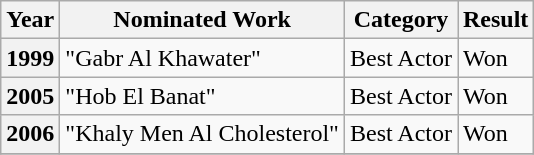<table class="wikitable plainrowheaders sortable">
<tr>
<th scope="col">Year</th>
<th scope="col">Nominated Work</th>
<th scope="col">Category</th>
<th scope="col">Result</th>
</tr>
<tr>
<th style="text-align:center;">1999</th>
<td>"Gabr Al Khawater"</td>
<td>Best Actor</td>
<td>Won</td>
</tr>
<tr>
<th style="text-align:center;">2005</th>
<td>"Hob El Banat"</td>
<td>Best Actor</td>
<td>Won</td>
</tr>
<tr>
<th style="text-align:center;">2006</th>
<td>"Khaly Men Al Cholesterol"</td>
<td>Best Actor</td>
<td>Won</td>
</tr>
<tr>
</tr>
</table>
